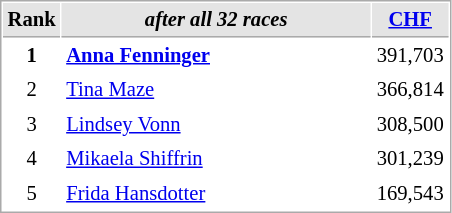<table cellspacing="1" cellpadding="3" style="border:1px solid #aaa; font-size:86%;">
<tr style="background:#e4e4e4;">
<th style="border-bottom:1px solid #aaa; width:10px;">Rank</th>
<th style="border-bottom:1px solid #aaa; width:200px;"><em>after all 32 races</em></th>
<th style="border-bottom:1px solid #aaa; width:20px;"><a href='#'>CHF</a></th>
</tr>
<tr>
<td style="text-align:center;"><strong>1</strong></td>
<td> <strong><a href='#'>Anna Fenninger</a> </strong></td>
<td align="right">391,703</td>
</tr>
<tr>
<td style="text-align:center;">2</td>
<td> <a href='#'>Tina Maze</a></td>
<td align="right">366,814</td>
</tr>
<tr>
<td style="text-align:center;">3</td>
<td> <a href='#'>Lindsey Vonn</a></td>
<td align="right">308,500</td>
</tr>
<tr>
<td style="text-align:center;">4</td>
<td> <a href='#'>Mikaela Shiffrin</a></td>
<td align="right">301,239</td>
</tr>
<tr>
<td style="text-align:center;">5</td>
<td> <a href='#'>Frida Hansdotter</a></td>
<td align="right">169,543</td>
</tr>
</table>
